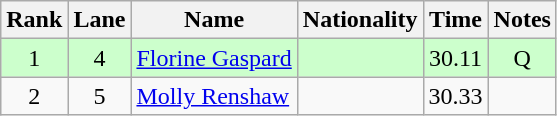<table class="wikitable sortable" style="text-align:center">
<tr>
<th>Rank</th>
<th>Lane</th>
<th>Name</th>
<th>Nationality</th>
<th>Time</th>
<th>Notes</th>
</tr>
<tr bgcolor=ccffcc>
<td>1</td>
<td>4</td>
<td align=left><a href='#'>Florine Gaspard</a></td>
<td align=left></td>
<td>30.11</td>
<td>Q</td>
</tr>
<tr>
<td>2</td>
<td>5</td>
<td align=left><a href='#'>Molly Renshaw</a></td>
<td align=left></td>
<td>30.33</td>
<td></td>
</tr>
</table>
